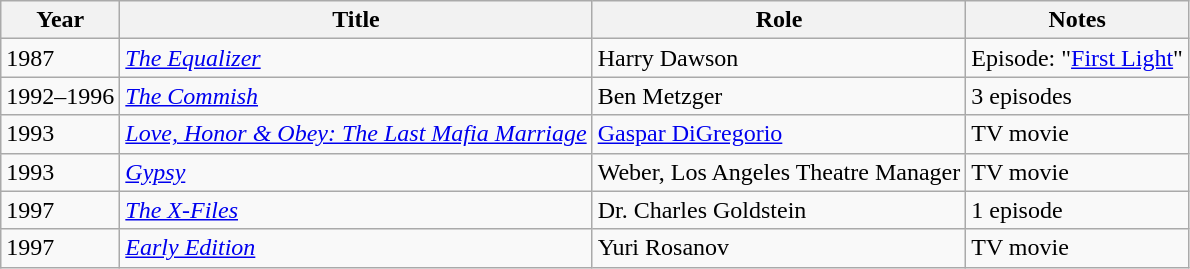<table class="wikitable sortable">
<tr>
<th>Year</th>
<th>Title</th>
<th>Role</th>
<th>Notes</th>
</tr>
<tr>
<td>1987</td>
<td><em><a href='#'>The Equalizer</a></em></td>
<td>Harry Dawson</td>
<td>Episode: "<a href='#'>First Light</a>"</td>
</tr>
<tr>
<td>1992–1996</td>
<td><em><a href='#'>The Commish</a></em></td>
<td>Ben Metzger</td>
<td>3 episodes</td>
</tr>
<tr>
<td>1993</td>
<td><em><a href='#'>Love, Honor & Obey: The Last Mafia Marriage</a></em></td>
<td><a href='#'>Gaspar DiGregorio</a></td>
<td>TV movie</td>
</tr>
<tr>
<td>1993</td>
<td><em><a href='#'>Gypsy</a></em></td>
<td>Weber, Los Angeles Theatre Manager</td>
<td>TV movie</td>
</tr>
<tr>
<td>1997</td>
<td><em><a href='#'>The X-Files</a></em></td>
<td>Dr. Charles Goldstein</td>
<td>1 episode</td>
</tr>
<tr>
<td>1997</td>
<td><em><a href='#'>Early Edition</a></em></td>
<td>Yuri Rosanov</td>
<td>TV movie</td>
</tr>
</table>
